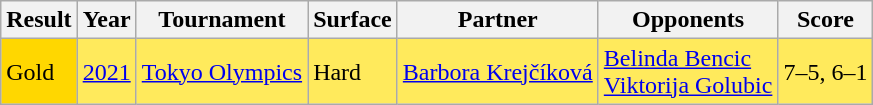<table class="sortable wikitable">
<tr>
<th>Result</th>
<th>Year</th>
<th>Tournament</th>
<th>Surface</th>
<th>Partner</th>
<th>Opponents</th>
<th class=unsortable>Score</th>
</tr>
<tr bgcolor=FFEA5C>
<td bgcolor=gold>Gold</td>
<td><a href='#'>2021</a></td>
<td><a href='#'>Tokyo Olympics</a></td>
<td>Hard</td>
<td> <a href='#'>Barbora Krejčíková</a></td>
<td> <a href='#'>Belinda Bencic</a> <br>  <a href='#'>Viktorija Golubic</a></td>
<td>7–5, 6–1</td>
</tr>
</table>
